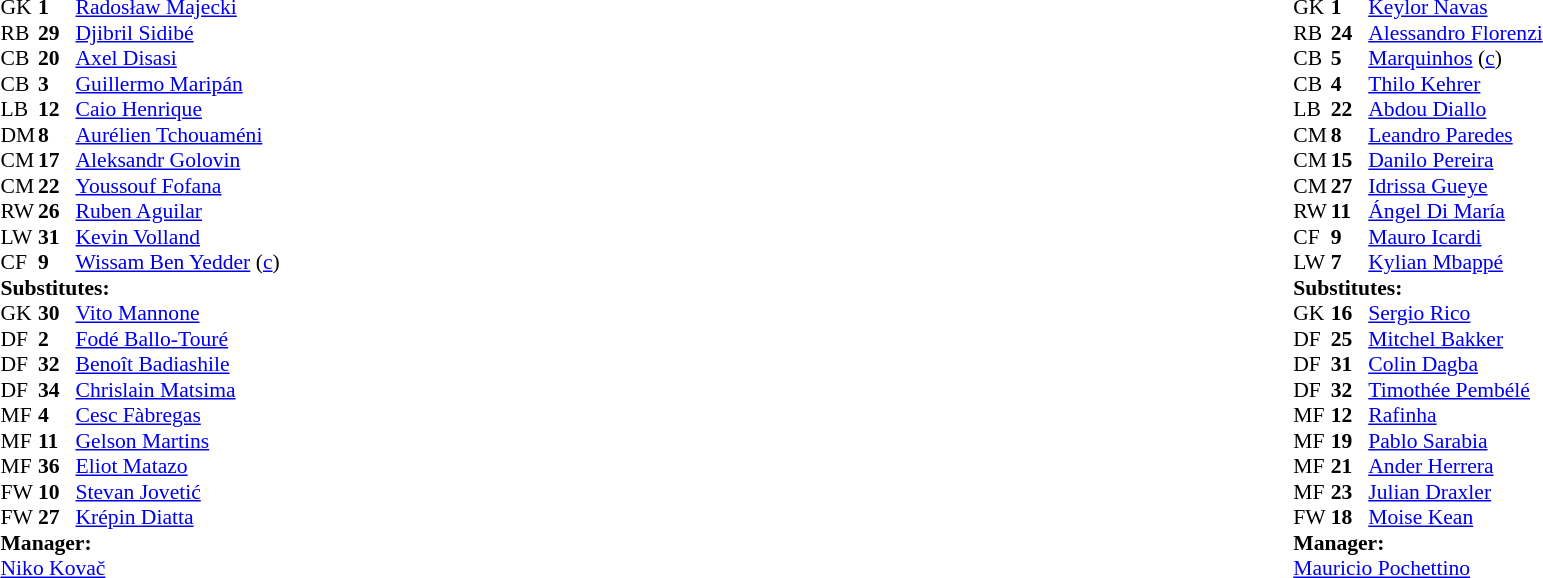<table width="100%">
<tr>
<td valign="top" width="40%"><br><table style="font-size:90%" cellspacing="0" cellpadding="0">
<tr>
<th width=25></th>
<th width=25></th>
</tr>
<tr>
<td>GK</td>
<td><strong>1</strong></td>
<td> <a href='#'>Radosław Majecki</a></td>
</tr>
<tr>
<td>RB</td>
<td><strong>29</strong></td>
<td> <a href='#'>Djibril Sidibé</a></td>
</tr>
<tr>
<td>CB</td>
<td><strong>20</strong></td>
<td> <a href='#'>Axel Disasi</a></td>
<td></td>
<td></td>
</tr>
<tr>
<td>CB</td>
<td><strong>3</strong></td>
<td> <a href='#'>Guillermo Maripán</a></td>
</tr>
<tr>
<td>LB</td>
<td><strong>12</strong></td>
<td> <a href='#'>Caio Henrique</a></td>
</tr>
<tr>
<td>DM</td>
<td><strong>8</strong></td>
<td> <a href='#'>Aurélien Tchouaméni</a></td>
</tr>
<tr>
<td>CM</td>
<td><strong>17</strong></td>
<td> <a href='#'>Aleksandr Golovin</a></td>
</tr>
<tr>
<td>CM</td>
<td><strong>22</strong></td>
<td> <a href='#'>Youssouf Fofana</a></td>
<td></td>
<td></td>
</tr>
<tr>
<td>RW</td>
<td><strong>26</strong></td>
<td> <a href='#'>Ruben Aguilar</a></td>
<td></td>
<td></td>
</tr>
<tr>
<td>LW</td>
<td><strong>31</strong></td>
<td> <a href='#'>Kevin Volland</a></td>
<td></td>
<td></td>
</tr>
<tr>
<td>CF</td>
<td><strong>9</strong></td>
<td> <a href='#'>Wissam Ben Yedder</a> (<a href='#'>c</a>)</td>
<td></td>
<td></td>
</tr>
<tr>
<td colspan=3><strong>Substitutes:</strong></td>
</tr>
<tr>
<td>GK</td>
<td><strong>30</strong></td>
<td> <a href='#'>Vito Mannone</a></td>
</tr>
<tr>
<td>DF</td>
<td><strong>2</strong></td>
<td> <a href='#'>Fodé Ballo-Touré</a></td>
</tr>
<tr>
<td>DF</td>
<td><strong>32</strong></td>
<td> <a href='#'>Benoît Badiashile</a></td>
<td></td>
<td></td>
</tr>
<tr>
<td>DF</td>
<td><strong>34</strong></td>
<td> <a href='#'>Chrislain Matsima</a></td>
</tr>
<tr>
<td>MF</td>
<td><strong>4</strong></td>
<td> <a href='#'>Cesc Fàbregas</a></td>
<td></td>
<td></td>
</tr>
<tr>
<td>MF</td>
<td><strong>11</strong></td>
<td> <a href='#'>Gelson Martins</a></td>
<td></td>
<td></td>
</tr>
<tr>
<td>MF</td>
<td><strong>36</strong></td>
<td> <a href='#'>Eliot Matazo</a></td>
</tr>
<tr>
<td>FW</td>
<td><strong>10</strong></td>
<td> <a href='#'>Stevan Jovetić</a></td>
<td></td>
<td></td>
</tr>
<tr>
<td>FW</td>
<td><strong>27</strong></td>
<td> <a href='#'>Krépin Diatta</a></td>
<td></td>
<td></td>
</tr>
<tr>
<td colspan=3><strong>Manager:</strong></td>
</tr>
<tr>
<td colspan=3> <a href='#'>Niko Kovač</a></td>
</tr>
</table>
</td>
<td valign="top"></td>
<td valign="top" width="50%"><br><table style="font-size:90%; margin:auto" cellspacing="0" cellpadding="0">
<tr>
<th width=25></th>
<th width=25></th>
</tr>
<tr>
<td>GK</td>
<td><strong>1</strong></td>
<td> <a href='#'>Keylor Navas</a></td>
</tr>
<tr>
<td>RB</td>
<td><strong>24</strong></td>
<td> <a href='#'>Alessandro Florenzi</a></td>
<td></td>
<td></td>
</tr>
<tr>
<td>CB</td>
<td><strong>5</strong></td>
<td> <a href='#'>Marquinhos</a> (<a href='#'>c</a>)</td>
<td></td>
</tr>
<tr>
<td>CB</td>
<td><strong>4</strong></td>
<td> <a href='#'>Thilo Kehrer</a></td>
</tr>
<tr>
<td>LB</td>
<td><strong>22</strong></td>
<td> <a href='#'>Abdou Diallo</a></td>
</tr>
<tr>
<td>CM</td>
<td><strong>8</strong></td>
<td> <a href='#'>Leandro Paredes</a></td>
<td></td>
<td></td>
</tr>
<tr>
<td>CM</td>
<td><strong>15</strong></td>
<td> <a href='#'>Danilo Pereira</a></td>
</tr>
<tr>
<td>CM</td>
<td><strong>27</strong></td>
<td> <a href='#'>Idrissa Gueye</a></td>
</tr>
<tr>
<td>RW</td>
<td><strong>11</strong></td>
<td> <a href='#'>Ángel Di María</a></td>
<td></td>
<td></td>
</tr>
<tr>
<td>CF</td>
<td><strong>9</strong></td>
<td> <a href='#'>Mauro Icardi</a></td>
<td></td>
<td></td>
</tr>
<tr>
<td>LW</td>
<td><strong>7</strong></td>
<td> <a href='#'>Kylian Mbappé</a></td>
</tr>
<tr>
<td colspan=3><strong>Substitutes:</strong></td>
</tr>
<tr>
<td>GK</td>
<td><strong>16</strong></td>
<td> <a href='#'>Sergio Rico</a></td>
</tr>
<tr>
<td>DF</td>
<td><strong>25</strong></td>
<td> <a href='#'>Mitchel Bakker</a></td>
</tr>
<tr>
<td>DF</td>
<td><strong>31</strong></td>
<td> <a href='#'>Colin Dagba</a></td>
<td></td>
<td></td>
</tr>
<tr>
<td>DF</td>
<td><strong>32</strong></td>
<td> <a href='#'>Timothée Pembélé</a></td>
</tr>
<tr>
<td>MF</td>
<td><strong>12</strong></td>
<td> <a href='#'>Rafinha</a></td>
</tr>
<tr>
<td>MF</td>
<td><strong>19</strong></td>
<td> <a href='#'>Pablo Sarabia</a></td>
<td></td>
<td></td>
</tr>
<tr>
<td>MF</td>
<td><strong>21</strong></td>
<td> <a href='#'>Ander Herrera</a></td>
<td></td>
<td></td>
</tr>
<tr>
<td>MF</td>
<td><strong>23</strong></td>
<td> <a href='#'>Julian Draxler</a></td>
</tr>
<tr>
<td>FW</td>
<td><strong>18</strong></td>
<td> <a href='#'>Moise Kean</a></td>
<td></td>
<td></td>
</tr>
<tr>
<td colspan=3><strong>Manager:</strong></td>
</tr>
<tr>
<td colspan=3> <a href='#'>Mauricio Pochettino</a></td>
</tr>
</table>
</td>
</tr>
</table>
